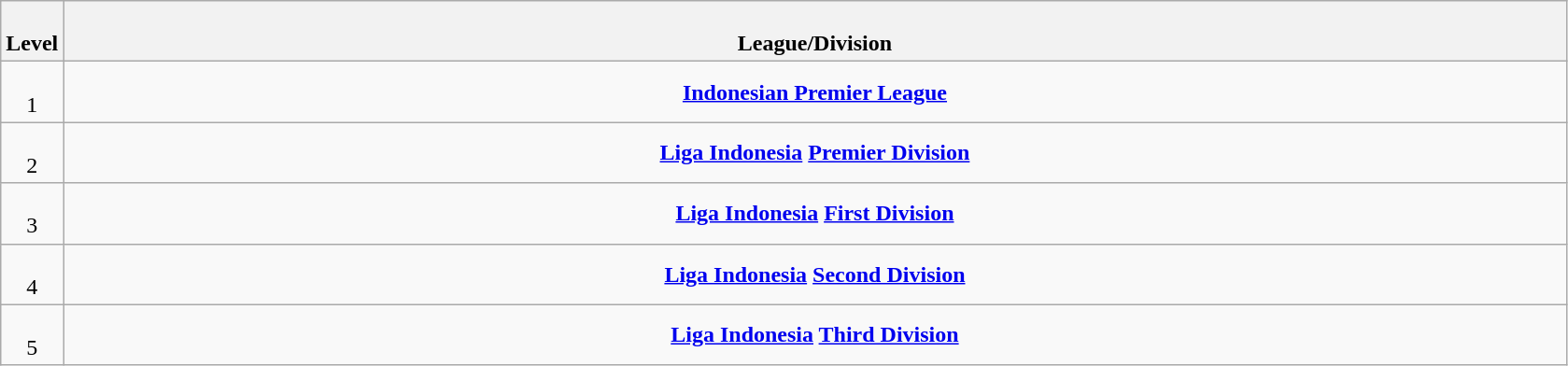<table class="wikitable" style="text-align: center;">
<tr>
<th colspan="1" width="4%"><br>Level</th>
<th colspan="18" width="96%"><br>League/Division</th>
</tr>
<tr>
<td colspan="1" width="4%"><br>1</td>
<td colspan="18" width="96%"><strong><a href='#'>Indonesian Premier League</a></strong></td>
</tr>
<tr>
<td colspan="1" width="4%"><br>2</td>
<td colspan="18" width="96%"><strong><a href='#'>Liga Indonesia</a> <a href='#'>Premier Division</a></strong></td>
</tr>
<tr>
<td colspan="1" width="4%"><br>3</td>
<td colspan="18" width="96%"><strong><a href='#'>Liga Indonesia</a> <a href='#'>First Division</a></strong></td>
</tr>
<tr>
<td colspan="1" width="4%"><br>4</td>
<td colspan="18" width="96%"><strong><a href='#'>Liga Indonesia</a> <a href='#'>Second Division</a></strong></td>
</tr>
<tr>
<td colspan="1" width="4%"><br>5</td>
<td colspan="18" width="96%"><strong><a href='#'>Liga Indonesia</a> <a href='#'>Third Division</a></strong></td>
</tr>
</table>
